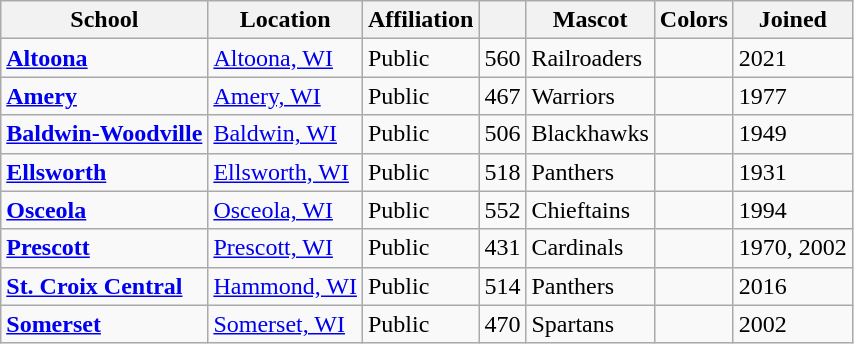<table class="wikitable sortable">
<tr>
<th>School</th>
<th>Location</th>
<th>Affiliation</th>
<th></th>
<th>Mascot</th>
<th>Colors</th>
<th>Joined</th>
</tr>
<tr>
<td><a href='#'><strong>Altoona</strong></a></td>
<td><a href='#'>Altoona, WI</a></td>
<td>Public</td>
<td>560</td>
<td>Railroaders</td>
<td> </td>
<td>2021</td>
</tr>
<tr>
<td><a href='#'><strong>Amery</strong></a></td>
<td><a href='#'>Amery, WI</a></td>
<td>Public</td>
<td>467</td>
<td>Warriors</td>
<td> </td>
<td>1977</td>
</tr>
<tr>
<td><a href='#'><strong>Baldwin-Woodville</strong></a></td>
<td><a href='#'>Baldwin, WI</a></td>
<td>Public</td>
<td>506</td>
<td>Blackhawks</td>
<td> </td>
<td>1949</td>
</tr>
<tr>
<td><a href='#'><strong>Ellsworth</strong></a></td>
<td><a href='#'>Ellsworth, WI</a></td>
<td>Public</td>
<td>518</td>
<td>Panthers</td>
<td> </td>
<td>1931</td>
</tr>
<tr>
<td><a href='#'><strong>Osceola</strong></a></td>
<td><a href='#'>Osceola, WI</a></td>
<td>Public</td>
<td>552</td>
<td>Chieftains</td>
<td> </td>
<td>1994</td>
</tr>
<tr>
<td><a href='#'><strong>Prescott</strong></a></td>
<td><a href='#'>Prescott, WI</a></td>
<td>Public</td>
<td>431</td>
<td>Cardinals</td>
<td> </td>
<td>1970, 2002</td>
</tr>
<tr>
<td><a href='#'><strong>St. Croix Central</strong></a></td>
<td><a href='#'>Hammond, WI</a></td>
<td>Public</td>
<td>514</td>
<td>Panthers</td>
<td> </td>
<td>2016</td>
</tr>
<tr>
<td><a href='#'><strong>Somerset</strong></a></td>
<td><a href='#'>Somerset, WI</a></td>
<td>Public</td>
<td>470</td>
<td>Spartans</td>
<td> </td>
<td>2002</td>
</tr>
</table>
